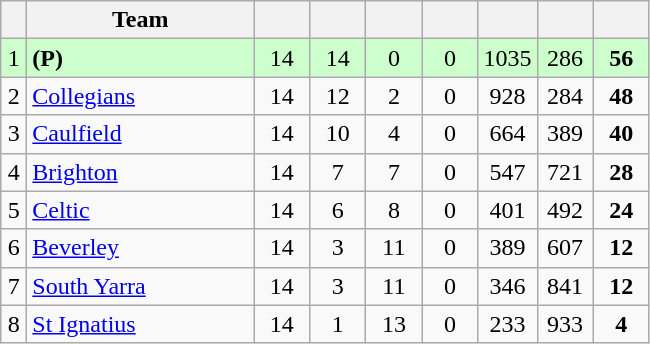<table class="wikitable" style="text-align:center; margin-bottom:0">
<tr>
<th style="width:10px"></th>
<th style="width:35%;">Team</th>
<th style="width:30px;"></th>
<th style="width:30px;"></th>
<th style="width:30px;"></th>
<th style="width:30px;"></th>
<th style="width:30px;"></th>
<th style="width:30px;"></th>
<th style="width:30px;"></th>
</tr>
<tr style="background:#ccffcc;">
<td>1</td>
<td style="text-align:left;"> <strong>(P)</strong></td>
<td>14</td>
<td>14</td>
<td>0</td>
<td>0</td>
<td>1035</td>
<td>286</td>
<td><strong>56</strong></td>
</tr>
<tr>
<td>2</td>
<td style="text-align:left;"><a href='#'>Collegians</a></td>
<td>14</td>
<td>12</td>
<td>2</td>
<td>0</td>
<td>928</td>
<td>284</td>
<td><strong>48</strong></td>
</tr>
<tr>
<td>3</td>
<td style="text-align:left;"><a href='#'>Caulfield</a></td>
<td>14</td>
<td>10</td>
<td>4</td>
<td>0</td>
<td>664</td>
<td>389</td>
<td><strong>40</strong></td>
</tr>
<tr>
<td>4</td>
<td style="text-align:left;"><a href='#'>Brighton</a></td>
<td>14</td>
<td>7</td>
<td>7</td>
<td>0</td>
<td>547</td>
<td>721</td>
<td><strong>28</strong></td>
</tr>
<tr>
<td>5</td>
<td style="text-align:left;"><a href='#'>Celtic</a></td>
<td>14</td>
<td>6</td>
<td>8</td>
<td>0</td>
<td>401</td>
<td>492</td>
<td><strong>24</strong></td>
</tr>
<tr>
<td>6</td>
<td style="text-align:left;"><a href='#'>Beverley</a></td>
<td>14</td>
<td>3</td>
<td>11</td>
<td>0</td>
<td>389</td>
<td>607</td>
<td><strong>12</strong></td>
</tr>
<tr>
<td>7</td>
<td style="text-align:left;"><a href='#'>South Yarra</a></td>
<td>14</td>
<td>3</td>
<td>11</td>
<td>0</td>
<td>346</td>
<td>841</td>
<td><strong>12</strong></td>
</tr>
<tr>
<td>8</td>
<td style="text-align:left;"><a href='#'>St Ignatius</a></td>
<td>14</td>
<td>1</td>
<td>13</td>
<td>0</td>
<td>233</td>
<td>933</td>
<td><strong>4</strong></td>
</tr>
</table>
